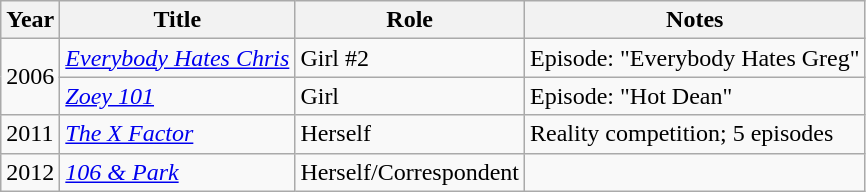<table class="wikitable sortable">
<tr>
<th>Year</th>
<th>Title</th>
<th>Role</th>
<th class="unsortable">Notes</th>
</tr>
<tr>
<td rowspan=2>2006</td>
<td><em><a href='#'>Everybody Hates Chris</a></em></td>
<td>Girl #2</td>
<td>Episode: "Everybody Hates Greg"</td>
</tr>
<tr>
<td><em><a href='#'>Zoey 101</a></em></td>
<td>Girl</td>
<td>Episode: "Hot Dean"</td>
</tr>
<tr>
<td>2011</td>
<td><em><a href='#'>The X Factor</a></em></td>
<td>Herself</td>
<td>Reality competition; 5 episodes</td>
</tr>
<tr>
<td>2012</td>
<td><em><a href='#'>106 & Park</a></em></td>
<td>Herself/Correspondent</td>
<td></td>
</tr>
</table>
